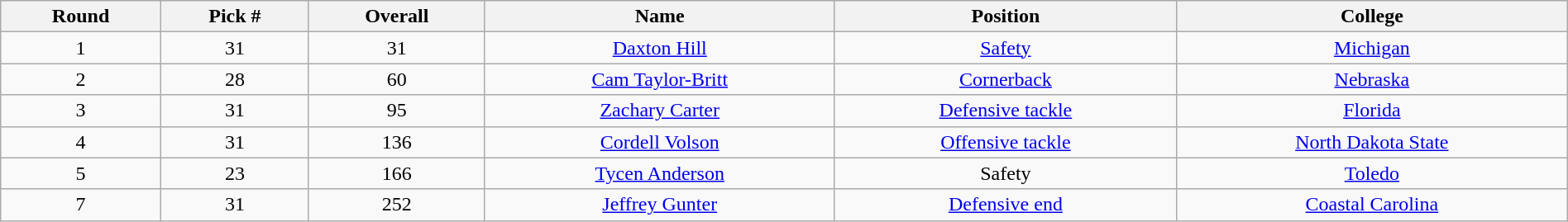<table class="wikitable sortable sortable" style="width: 100%; text-align:center">
<tr>
<th>Round</th>
<th>Pick #</th>
<th>Overall</th>
<th>Name</th>
<th>Position</th>
<th>College</th>
</tr>
<tr>
<td>1</td>
<td>31</td>
<td>31</td>
<td><a href='#'>Daxton Hill</a></td>
<td><a href='#'>Safety</a></td>
<td><a href='#'>Michigan</a></td>
</tr>
<tr>
<td>2</td>
<td>28</td>
<td>60</td>
<td><a href='#'>Cam Taylor-Britt</a></td>
<td><a href='#'>Cornerback</a></td>
<td><a href='#'>Nebraska</a></td>
</tr>
<tr>
<td>3</td>
<td>31</td>
<td>95</td>
<td><a href='#'>Zachary Carter</a></td>
<td><a href='#'>Defensive tackle</a></td>
<td><a href='#'>Florida</a></td>
</tr>
<tr>
<td>4</td>
<td>31</td>
<td>136</td>
<td><a href='#'>Cordell Volson</a></td>
<td><a href='#'>Offensive tackle</a></td>
<td><a href='#'>North Dakota State</a></td>
</tr>
<tr>
<td>5</td>
<td>23</td>
<td>166</td>
<td><a href='#'>Tycen Anderson</a></td>
<td>Safety</td>
<td><a href='#'>Toledo</a></td>
</tr>
<tr>
<td>7</td>
<td>31</td>
<td>252</td>
<td><a href='#'>Jeffrey Gunter</a></td>
<td><a href='#'>Defensive end</a></td>
<td><a href='#'>Coastal Carolina</a></td>
</tr>
</table>
